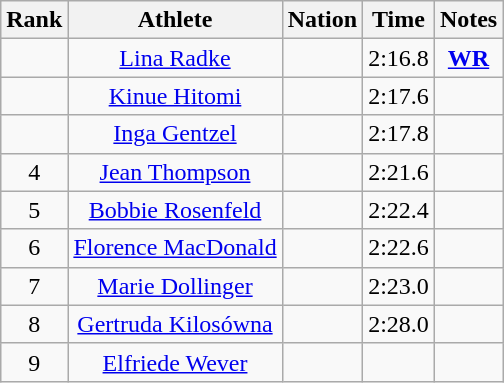<table class="wikitable sortable" style="text-align:center">
<tr>
<th>Rank</th>
<th>Athlete</th>
<th>Nation</th>
<th>Time</th>
<th>Notes</th>
</tr>
<tr>
<td></td>
<td><a href='#'>Lina Radke</a></td>
<td align=left></td>
<td>2:16.8</td>
<td><strong><a href='#'>WR</a></strong></td>
</tr>
<tr>
<td></td>
<td><a href='#'>Kinue Hitomi</a></td>
<td align=left></td>
<td>2:17.6</td>
<td><strong> </strong></td>
</tr>
<tr>
<td></td>
<td><a href='#'>Inga Gentzel</a></td>
<td align=left></td>
<td>2:17.8</td>
<td><strong> </strong></td>
</tr>
<tr>
<td>4</td>
<td><a href='#'>Jean Thompson</a></td>
<td align=left></td>
<td>2:21.6</td>
<td><strong> </strong></td>
</tr>
<tr>
<td>5</td>
<td><a href='#'>Bobbie Rosenfeld</a></td>
<td align=left></td>
<td>2:22.4</td>
<td><strong> </strong></td>
</tr>
<tr>
<td>6</td>
<td><a href='#'>Florence MacDonald</a></td>
<td align=left></td>
<td>2:22.6</td>
<td><strong> </strong></td>
</tr>
<tr>
<td>7</td>
<td><a href='#'>Marie Dollinger</a></td>
<td align=left></td>
<td>2:23.0</td>
<td><strong> </strong></td>
</tr>
<tr>
<td>8</td>
<td><a href='#'>Gertruda Kilosówna</a></td>
<td align=left></td>
<td>2:28.0</td>
<td><strong> </strong></td>
</tr>
<tr>
<td>9</td>
<td><a href='#'>Elfriede Wever</a></td>
<td align=left></td>
<td></td>
<td><strong> </strong></td>
</tr>
</table>
